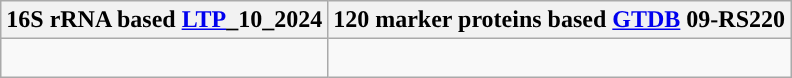<table class="wikitable">
<tr>
<th colspan=1>16S rRNA based <a href='#'>LTP</a>_10_2024</th>
<th colspan=1>120 marker proteins based <a href='#'>GTDB</a> 09-RS220</th>
</tr>
<tr>
<td style="vertical-align:top"><br></td>
<td><br></td>
</tr>
</table>
